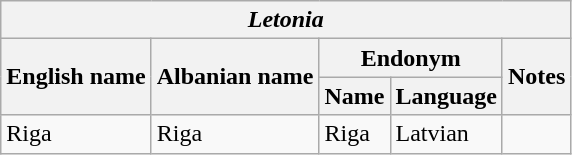<table class="wikitable sortable">
<tr>
<th colspan="5"> <em>Letonia</em></th>
</tr>
<tr>
<th rowspan="2">English name</th>
<th rowspan="2">Albanian name</th>
<th colspan="2">Endonym</th>
<th rowspan="2">Notes</th>
</tr>
<tr>
<th>Name</th>
<th>Language</th>
</tr>
<tr>
<td>Riga</td>
<td>Riga</td>
<td>Riga</td>
<td>Latvian</td>
<td></td>
</tr>
</table>
